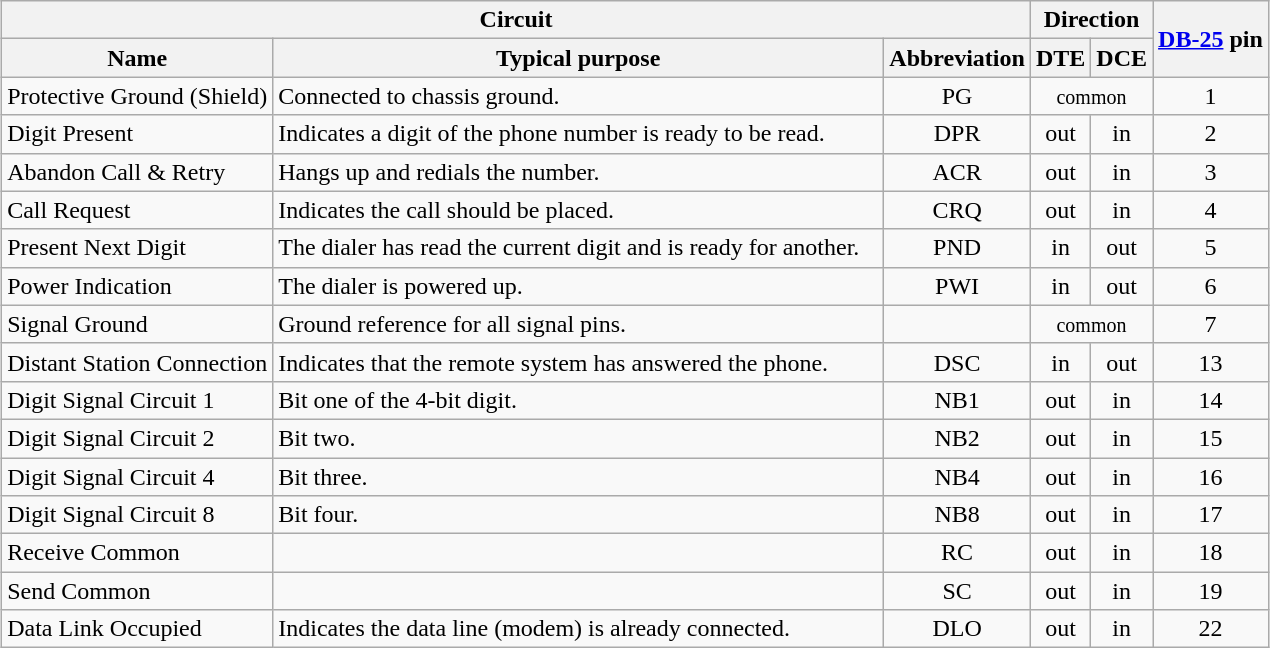<table class="wikitable sortable" style="margin:auto; text-align:center;">
<tr>
<th colspan="3">Circuit</th>
<th colspan="2">Direction</th>
<th rowspan="2"><a href='#'>DB-25</a> pin</th>
</tr>
<tr>
<th>Name</th>
<th width="400px">Typical purpose</th>
<th>Abbreviation</th>
<th>DTE</th>
<th>DCE</th>
</tr>
<tr>
<td align="left">Protective Ground (Shield)</td>
<td align="left">Connected to chassis ground.</td>
<td>PG</td>
<td colspan="2"><small>common</small></td>
<td>1</td>
</tr>
<tr>
<td align="left">Digit Present</td>
<td align="left">Indicates a digit of the phone number is ready to be read.</td>
<td>DPR</td>
<td>out</td>
<td>in</td>
<td>2</td>
</tr>
<tr>
<td align="left">Abandon Call & Retry</td>
<td align="left">Hangs up and redials the number.</td>
<td>ACR</td>
<td>out</td>
<td>in</td>
<td>3</td>
</tr>
<tr>
<td align="left">Call Request</td>
<td align="left">Indicates the call should be placed.</td>
<td>CRQ</td>
<td>out</td>
<td>in</td>
<td>4</td>
</tr>
<tr>
<td align="left">Present Next Digit</td>
<td align="left">The dialer has read the current digit and is ready for another.</td>
<td>PND</td>
<td>in</td>
<td>out</td>
<td>5</td>
</tr>
<tr>
<td align="left">Power Indication</td>
<td align="left">The dialer is powered up.</td>
<td>PWI</td>
<td>in</td>
<td>out</td>
<td>6</td>
</tr>
<tr>
<td align="left">Signal Ground</td>
<td align="left">Ground reference for all signal pins.</td>
<td></td>
<td colspan="2"><small>common</small></td>
<td>7</td>
</tr>
<tr>
<td align="left">Distant Station Connection</td>
<td align="left">Indicates that the remote system has answered the phone.</td>
<td>DSC</td>
<td>in</td>
<td>out</td>
<td>13</td>
</tr>
<tr>
<td align="left">Digit Signal Circuit 1</td>
<td align="left">Bit one of the 4-bit digit.</td>
<td>NB1</td>
<td>out</td>
<td>in</td>
<td>14</td>
</tr>
<tr>
<td align="left">Digit Signal Circuit 2</td>
<td align="left">Bit two.</td>
<td>NB2</td>
<td>out</td>
<td>in</td>
<td>15</td>
</tr>
<tr>
<td align="left">Digit Signal Circuit 4</td>
<td align="left">Bit three.</td>
<td>NB4</td>
<td>out</td>
<td>in</td>
<td>16</td>
</tr>
<tr>
<td align="left">Digit Signal Circuit 8</td>
<td align="left">Bit four.</td>
<td>NB8</td>
<td>out</td>
<td>in</td>
<td>17</td>
</tr>
<tr>
<td align="left">Receive Common</td>
<td align="left"></td>
<td>RC</td>
<td>out</td>
<td>in</td>
<td>18</td>
</tr>
<tr>
<td align="left">Send Common</td>
<td align="left"></td>
<td>SC</td>
<td>out</td>
<td>in</td>
<td>19</td>
</tr>
<tr>
<td align="left">Data Link Occupied</td>
<td align="left">Indicates the data line (modem) is already connected.</td>
<td>DLO</td>
<td>out</td>
<td>in</td>
<td>22</td>
</tr>
</table>
